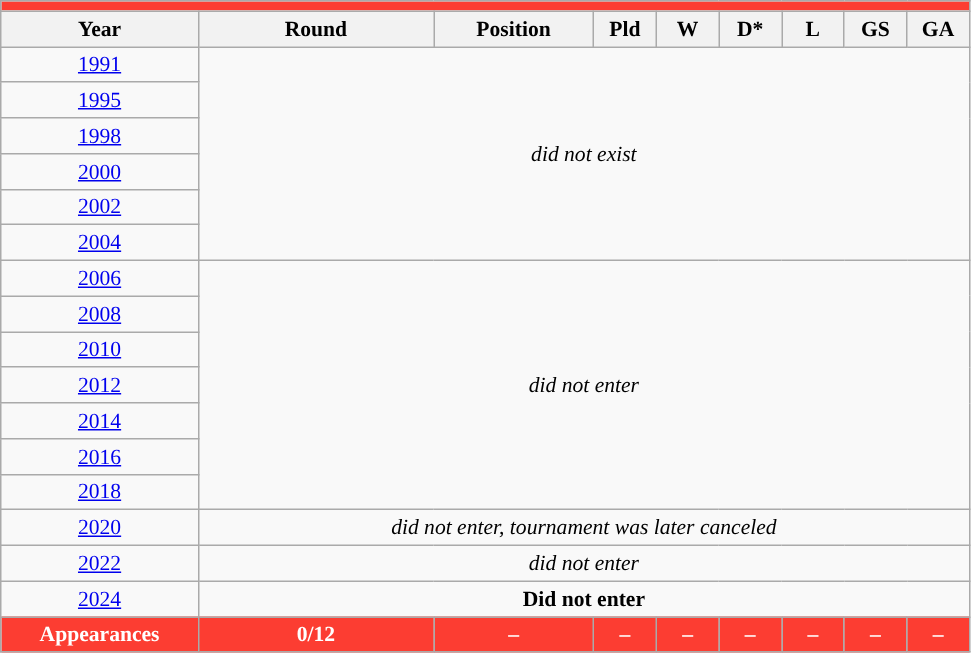<table class="wikitable" style="text-align: center;font-size:90%;">
<tr>
<th colspan="9" style="background: #FC3D32; color: #FFFFFF;"><a href='#'></a></th>
</tr>
<tr>
<th width=125>Year</th>
<th width=150>Round</th>
<th width=100>Position</th>
<th width=35>Pld</th>
<th width=35>W</th>
<th width=35>D*</th>
<th width=35>L</th>
<th width=35>GS</th>
<th width=35>GA</th>
</tr>
<tr>
<td> <a href='#'>1991</a></td>
<td colspan="8" rowspan="6"><em>did not exist</em></td>
</tr>
<tr>
<td> <a href='#'>1995</a></td>
</tr>
<tr>
<td> <a href='#'>1998</a></td>
</tr>
<tr>
<td> <a href='#'>2000</a></td>
</tr>
<tr>
<td> <a href='#'>2002</a></td>
</tr>
<tr>
<td> <a href='#'>2004</a></td>
</tr>
<tr>
<td> <a href='#'>2006</a></td>
<td colspan="8" rowspan="7"><em>did not enter</em></td>
</tr>
<tr>
<td> <a href='#'>2008</a></td>
</tr>
<tr>
<td> <a href='#'>2010</a></td>
</tr>
<tr>
<td> <a href='#'>2012</a></td>
</tr>
<tr>
<td> <a href='#'>2014</a></td>
</tr>
<tr>
<td> <a href='#'>2016</a></td>
</tr>
<tr>
<td> <a href='#'>2018</a></td>
</tr>
<tr>
<td> <a href='#'>2020</a></td>
<td colspan="8"><em>did not enter, tournament was later canceled</em></td>
</tr>
<tr>
<td> <a href='#'>2022</a></td>
<td colspan="8"><em>did not enter</em></td>
</tr>
<tr>
<td> <a href='#'>2024</a></td>
<td colspan=8><strong> Did not enter </strong></td>
</tr>
<tr>
<td colspan=1 style="background: #FC3D32; color: #FFFFFF;"><strong>Appearances</strong></td>
<td style="background: #FC3D32; color: #FFFFFF;"><strong>0/12</strong></td>
<td style="background: #FC3D32; color: #FFFFFF;"><strong>–</strong></td>
<td style="background: #FC3D32; color: #FFFFFF;"><strong>–</strong></td>
<td style="background: #FC3D32; color: #FFFFFF;"><strong>–</strong></td>
<td style="background: #FC3D32; color: #FFFFFF;"><strong>–</strong></td>
<td style="background: #FC3D32; color: #FFFFFF;"><strong>–</strong></td>
<td style="background: #FC3D32; color: #FFFFFF;"><strong>–</strong></td>
<td style="background: #FC3D32; color: #FFFFFF;"><strong>–</strong></td>
</tr>
</table>
